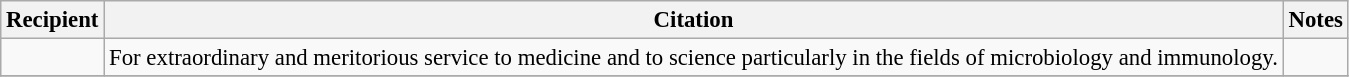<table class="wikitable" style="font-size:95%;">
<tr>
<th>Recipient</th>
<th>Citation</th>
<th>Notes</th>
</tr>
<tr>
<td></td>
<td>For extraordinary and meritorious service to medicine and to science particularly in the fields of microbiology and immunology.</td>
<td></td>
</tr>
<tr>
</tr>
</table>
